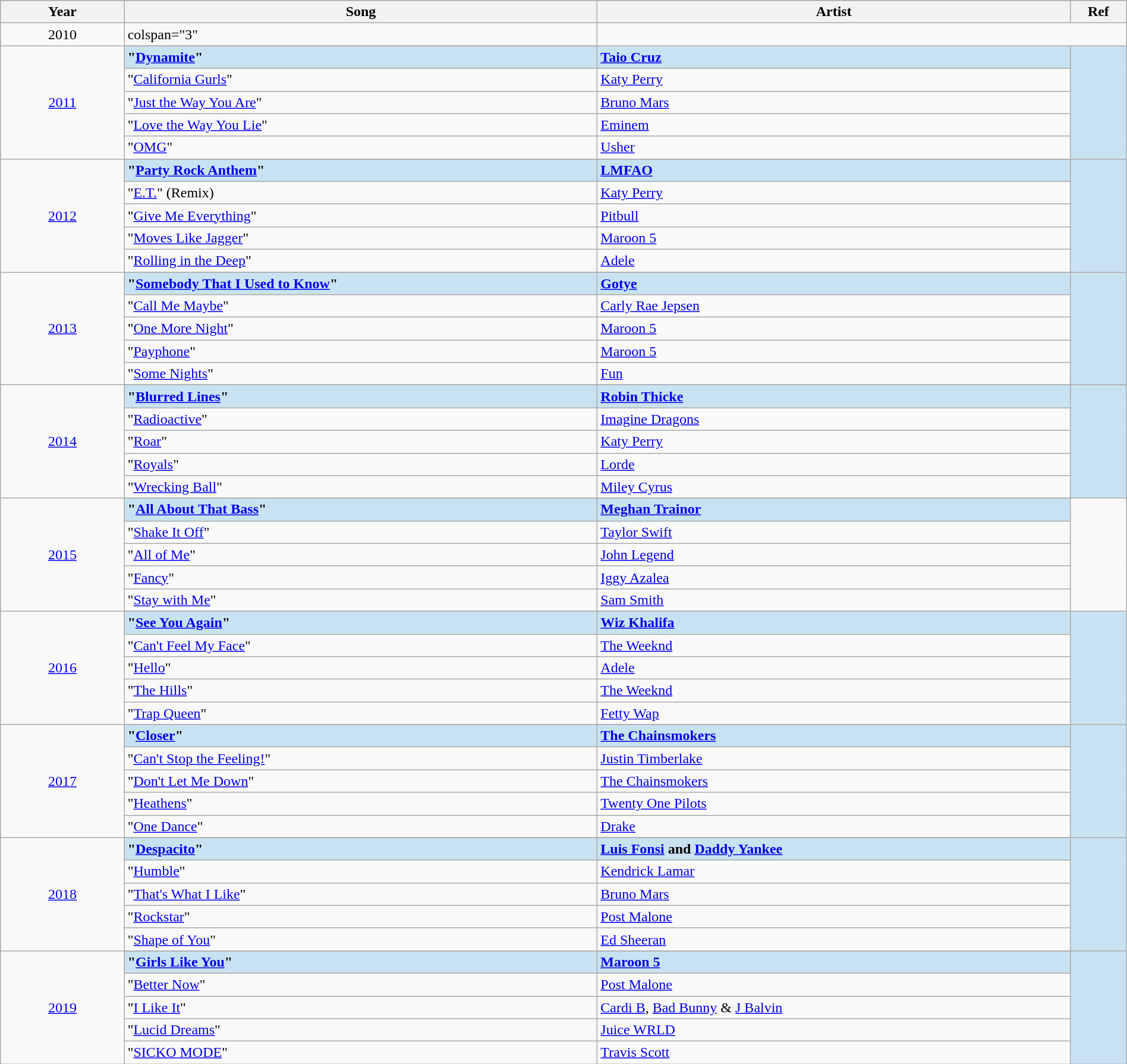<table class="wikitable" style="width:100%;">
<tr style="background:#bebebe;">
<th style="width:11%;">Year</th>
<th style="width:42%;">Song</th>
<th style="width:42%;">Artist</th>
<th style="width:5%;">Ref</th>
</tr>
<tr>
<td align="center">2010</td>
<td>colspan="3" </td>
</tr>
<tr>
<td rowspan="6" align="center"><a href='#'>2011</a></td>
</tr>
<tr style="background:#c9e2f2">
<td><strong>"<a href='#'>Dynamite</a>"</strong></td>
<td><strong><a href='#'>Taio Cruz</a></strong></td>
<td rowspan="6" align="center"></td>
</tr>
<tr>
<td>"<a href='#'>California Gurls</a>"</td>
<td><a href='#'>Katy Perry</a> </td>
</tr>
<tr>
<td>"<a href='#'>Just the Way You Are</a>"</td>
<td><a href='#'>Bruno Mars</a></td>
</tr>
<tr>
<td>"<a href='#'>Love the Way You Lie</a>"</td>
<td><a href='#'>Eminem</a> </td>
</tr>
<tr>
<td>"<a href='#'>OMG</a>"</td>
<td><a href='#'>Usher</a> </td>
</tr>
<tr>
<td rowspan="6" align="center"><a href='#'>2012</a></td>
</tr>
<tr style="background:#c9e2f2">
<td><strong>"<a href='#'>Party Rock Anthem</a>"</strong></td>
<td><strong><a href='#'>LMFAO</a> </strong></td>
<td rowspan="6" align="center"></td>
</tr>
<tr>
<td>"<a href='#'>E.T.</a>" (Remix)</td>
<td><a href='#'>Katy Perry</a> </td>
</tr>
<tr>
<td>"<a href='#'>Give Me Everything</a>"</td>
<td><a href='#'>Pitbull</a> </td>
</tr>
<tr>
<td>"<a href='#'>Moves Like Jagger</a>"</td>
<td><a href='#'>Maroon 5</a> </td>
</tr>
<tr>
<td>"<a href='#'>Rolling in the Deep</a>"</td>
<td><a href='#'>Adele</a></td>
</tr>
<tr>
<td rowspan="6" align="center"><a href='#'>2013</a></td>
</tr>
<tr style="background:#c9e2f2">
<td><strong>"<a href='#'>Somebody That I Used to Know</a>"</strong></td>
<td><strong><a href='#'>Gotye</a> </strong></td>
<td rowspan="6" align="center"></td>
</tr>
<tr>
<td>"<a href='#'>Call Me Maybe</a>"</td>
<td><a href='#'>Carly Rae Jepsen</a></td>
</tr>
<tr>
<td>"<a href='#'>One More Night</a>"</td>
<td><a href='#'>Maroon 5</a></td>
</tr>
<tr>
<td>"<a href='#'>Payphone</a>"</td>
<td><a href='#'>Maroon 5</a> </td>
</tr>
<tr>
<td>"<a href='#'>Some Nights</a>"</td>
<td><a href='#'>Fun</a></td>
</tr>
<tr>
<td rowspan="6" align="center"><a href='#'>2014</a></td>
</tr>
<tr style="background:#c9e2f2">
<td><strong>"<a href='#'>Blurred Lines</a>"</strong></td>
<td><strong><a href='#'>Robin Thicke</a> </strong></td>
<td rowspan="6" align="center"></td>
</tr>
<tr>
<td>"<a href='#'>Radioactive</a>"</td>
<td><a href='#'>Imagine Dragons</a></td>
</tr>
<tr>
<td>"<a href='#'>Roar</a>"</td>
<td><a href='#'>Katy Perry</a></td>
</tr>
<tr>
<td>"<a href='#'>Royals</a>"</td>
<td><a href='#'>Lorde</a></td>
</tr>
<tr>
<td>"<a href='#'>Wrecking Ball</a>"</td>
<td><a href='#'>Miley Cyrus</a></td>
</tr>
<tr>
<td rowspan="6" align="center"><a href='#'>2015</a></td>
</tr>
<tr style="background:#c9e2f2">
<td><strong>"<a href='#'>All About That Bass</a>"</strong></td>
<td><strong><a href='#'>Meghan Trainor</a></strong></td>
</tr>
<tr>
<td>"<a href='#'>Shake It Off</a>"</td>
<td><a href='#'>Taylor Swift</a></td>
</tr>
<tr>
<td>"<a href='#'>All of Me</a>"</td>
<td><a href='#'>John Legend</a></td>
</tr>
<tr>
<td>"<a href='#'>Fancy</a>"</td>
<td><a href='#'>Iggy Azalea</a> </td>
</tr>
<tr>
<td>"<a href='#'>Stay with Me</a>"</td>
<td><a href='#'>Sam Smith</a></td>
</tr>
<tr>
<td rowspan="6" align="center"><a href='#'>2016</a></td>
</tr>
<tr style="background:#c9e2f2">
<td><strong>"<a href='#'>See You Again</a>"</strong></td>
<td><strong><a href='#'>Wiz Khalifa</a> </strong></td>
<td rowspan="6" align="center"></td>
</tr>
<tr>
<td>"<a href='#'>Can't Feel My Face</a>"</td>
<td><a href='#'>The Weeknd</a></td>
</tr>
<tr>
<td>"<a href='#'>Hello</a>"</td>
<td><a href='#'>Adele</a></td>
</tr>
<tr>
<td>"<a href='#'>The Hills</a>"</td>
<td><a href='#'>The Weeknd</a></td>
</tr>
<tr>
<td>"<a href='#'>Trap Queen</a>"</td>
<td><a href='#'>Fetty Wap</a></td>
</tr>
<tr>
<td rowspan="6" align="center"><a href='#'>2017</a></td>
</tr>
<tr style="background:#c9e2f2">
<td><strong>"<a href='#'>Closer</a>"</strong></td>
<td><strong><a href='#'>The Chainsmokers</a> </strong></td>
<td rowspan="6" align="center"></td>
</tr>
<tr>
<td>"<a href='#'>Can't Stop the Feeling!</a>"</td>
<td><a href='#'>Justin Timberlake</a></td>
</tr>
<tr>
<td>"<a href='#'>Don't Let Me Down</a>"</td>
<td><a href='#'>The Chainsmokers</a> </td>
</tr>
<tr>
<td>"<a href='#'>Heathens</a>"</td>
<td><a href='#'>Twenty One Pilots</a></td>
</tr>
<tr>
<td>"<a href='#'>One Dance</a>"</td>
<td><a href='#'>Drake</a> </td>
</tr>
<tr>
<td rowspan="6" align="center"><a href='#'>2018</a></td>
</tr>
<tr style="background:#c9e2f2">
<td><strong>"<a href='#'>Despacito</a>"</strong></td>
<td><strong><a href='#'>Luis Fonsi</a> and <a href='#'>Daddy Yankee</a> </strong></td>
<td rowspan="6" align="center"></td>
</tr>
<tr>
<td>"<a href='#'>Humble</a>"</td>
<td><a href='#'>Kendrick Lamar</a></td>
</tr>
<tr>
<td>"<a href='#'>That's What I Like</a>"</td>
<td><a href='#'>Bruno Mars</a></td>
</tr>
<tr>
<td>"<a href='#'>Rockstar</a>"</td>
<td><a href='#'>Post Malone</a> </td>
</tr>
<tr>
<td>"<a href='#'>Shape of You</a>"</td>
<td><a href='#'>Ed Sheeran</a></td>
</tr>
<tr>
<td rowspan="6" align="center"><a href='#'>2019</a></td>
</tr>
<tr style="background:#c9e2f2">
<td><strong>"<a href='#'>Girls Like You</a>"</strong></td>
<td><strong><a href='#'>Maroon 5</a> </strong></td>
<td rowspan="6" align="center"></td>
</tr>
<tr>
<td>"<a href='#'>Better Now</a>"</td>
<td><a href='#'>Post Malone</a></td>
</tr>
<tr>
<td>"<a href='#'>I Like It</a>"</td>
<td><a href='#'>Cardi B</a>, <a href='#'>Bad Bunny</a> & <a href='#'>J Balvin</a></td>
</tr>
<tr>
<td>"<a href='#'>Lucid Dreams</a>"</td>
<td><a href='#'>Juice WRLD</a></td>
</tr>
<tr>
<td>"<a href='#'>SICKO MODE</a>"</td>
<td><a href='#'>Travis Scott</a></td>
</tr>
</table>
